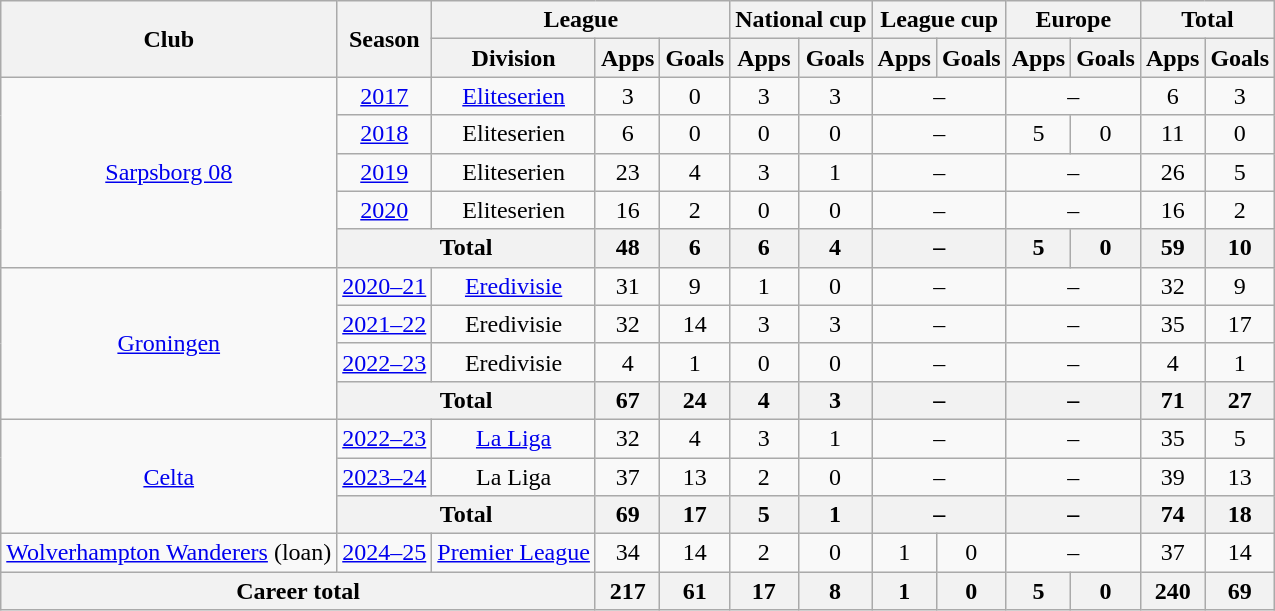<table class="wikitable" style="text-align: center;">
<tr>
<th rowspan="2">Club</th>
<th rowspan="2">Season</th>
<th colspan="3">League</th>
<th colspan="2">National cup</th>
<th colspan="2">League cup</th>
<th colspan="2">Europe</th>
<th colspan="2">Total</th>
</tr>
<tr>
<th>Division</th>
<th>Apps</th>
<th>Goals</th>
<th>Apps</th>
<th>Goals</th>
<th>Apps</th>
<th>Goals</th>
<th>Apps</th>
<th>Goals</th>
<th>Apps</th>
<th>Goals</th>
</tr>
<tr>
<td rowspan="5"><a href='#'>Sarpsborg 08</a></td>
<td><a href='#'>2017</a></td>
<td><a href='#'>Eliteserien</a></td>
<td>3</td>
<td>0</td>
<td>3</td>
<td>3</td>
<td colspan="2">–</td>
<td colspan="2">–</td>
<td>6</td>
<td>3</td>
</tr>
<tr>
<td><a href='#'>2018</a></td>
<td>Eliteserien</td>
<td>6</td>
<td>0</td>
<td>0</td>
<td>0</td>
<td colspan="2">–</td>
<td>5</td>
<td>0</td>
<td>11</td>
<td>0</td>
</tr>
<tr>
<td><a href='#'>2019</a></td>
<td>Eliteserien</td>
<td>23</td>
<td>4</td>
<td>3</td>
<td>1</td>
<td colspan="2">–</td>
<td colspan="2">–</td>
<td>26</td>
<td>5</td>
</tr>
<tr>
<td><a href='#'>2020</a></td>
<td>Eliteserien</td>
<td>16</td>
<td>2</td>
<td>0</td>
<td>0</td>
<td colspan="2">–</td>
<td colspan="2">–</td>
<td>16</td>
<td>2</td>
</tr>
<tr>
<th colspan="2">Total</th>
<th>48</th>
<th>6</th>
<th>6</th>
<th>4</th>
<th colspan="2">–</th>
<th>5</th>
<th>0</th>
<th>59</th>
<th>10</th>
</tr>
<tr>
<td rowspan="4"><a href='#'>Groningen</a></td>
<td><a href='#'>2020–21</a></td>
<td><a href='#'>Eredivisie</a></td>
<td>31</td>
<td>9</td>
<td>1</td>
<td>0</td>
<td colspan="2">–</td>
<td colspan="2">–</td>
<td>32</td>
<td>9</td>
</tr>
<tr>
<td><a href='#'>2021–22</a></td>
<td>Eredivisie</td>
<td>32</td>
<td>14</td>
<td>3</td>
<td>3</td>
<td colspan="2">–</td>
<td colspan="2">–</td>
<td>35</td>
<td>17</td>
</tr>
<tr>
<td><a href='#'>2022–23</a></td>
<td>Eredivisie</td>
<td>4</td>
<td>1</td>
<td>0</td>
<td>0</td>
<td colspan="2">–</td>
<td colspan="2">–</td>
<td>4</td>
<td>1</td>
</tr>
<tr>
<th colspan="2">Total</th>
<th>67</th>
<th>24</th>
<th>4</th>
<th>3</th>
<th colspan="2">–</th>
<th colspan="2">–</th>
<th>71</th>
<th>27</th>
</tr>
<tr>
<td rowspan="3"><a href='#'>Celta</a></td>
<td><a href='#'>2022–23</a></td>
<td><a href='#'>La Liga</a></td>
<td>32</td>
<td>4</td>
<td>3</td>
<td>1</td>
<td colspan="2">–</td>
<td colspan="2">–</td>
<td>35</td>
<td>5</td>
</tr>
<tr>
<td><a href='#'>2023–24</a></td>
<td>La Liga</td>
<td>37</td>
<td>13</td>
<td>2</td>
<td>0</td>
<td colspan="2">–</td>
<td colspan="2">–</td>
<td>39</td>
<td>13</td>
</tr>
<tr>
<th colspan="2">Total</th>
<th>69</th>
<th>17</th>
<th>5</th>
<th>1</th>
<th colspan="2">–</th>
<th colspan="2">–</th>
<th>74</th>
<th>18</th>
</tr>
<tr>
<td><a href='#'>Wolverhampton Wanderers</a> (loan)</td>
<td><a href='#'>2024–25</a></td>
<td><a href='#'>Premier League</a></td>
<td>34</td>
<td>14</td>
<td>2</td>
<td>0</td>
<td>1</td>
<td>0</td>
<td colspan="2">–</td>
<td>37</td>
<td>14</td>
</tr>
<tr>
<th colspan="3">Career total</th>
<th>217</th>
<th>61</th>
<th>17</th>
<th>8</th>
<th>1</th>
<th>0</th>
<th>5</th>
<th>0</th>
<th>240</th>
<th>69</th>
</tr>
</table>
